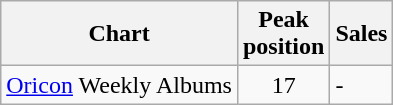<table class="wikitable">
<tr>
<th align="left">Chart</th>
<th align="center">Peak<br>position</th>
<th align="center">Sales</th>
</tr>
<tr>
<td align="left"><a href='#'>Oricon</a> Weekly Albums</td>
<td align="center">17</td>
<td>-</td>
</tr>
</table>
